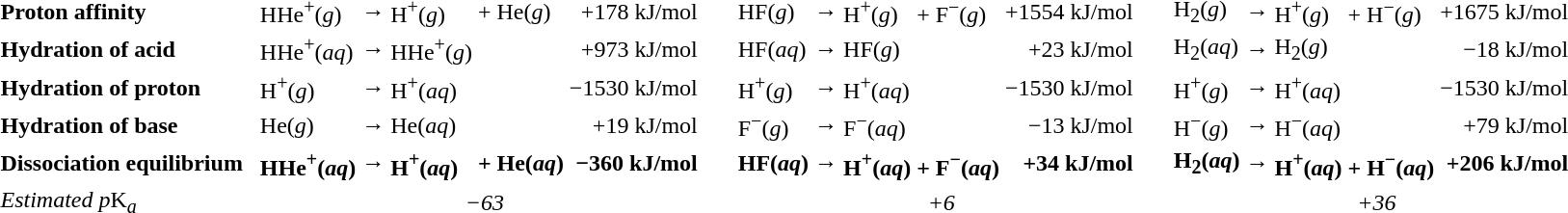<table>
<tr>
<td><strong>Proton affinity</strong></td>
<td>HHe<sup>+</sup>(<em>g</em>)</td>
<td>→</td>
<td>H<sup>+</sup>(<em>g</em>)</td>
<td>+ He(<em>g</em>)</td>
<td align=right>+178 kJ/mol</td>
<td></td>
<td>   </td>
<td>HF(<em>g</em>)</td>
<td>→</td>
<td>H<sup>+</sup>(<em>g</em>)</td>
<td>+ F<sup>−</sup>(<em>g</em>)</td>
<td align=right>+1554 kJ/mol</td>
<td></td>
<td>   </td>
<td>H<sub>2</sub>(<em>g</em>)</td>
<td>→</td>
<td>H<sup>+</sup>(<em>g</em>)</td>
<td>+ H<sup>−</sup>(<em>g</em>)</td>
<td align=right>+1675 kJ/mol</td>
<td></td>
</tr>
<tr>
<td><strong>Hydration of acid</strong></td>
<td>HHe<sup>+</sup>(<em>aq</em>)</td>
<td>→</td>
<td>HHe<sup>+</sup>(<em>g</em>)</td>
<td> </td>
<td align=right>+973 kJ/mol</td>
<td></td>
<td> </td>
<td>HF(<em>aq</em>)</td>
<td>→</td>
<td>HF(<em>g</em>)</td>
<td> </td>
<td align=right>+23 kJ/mol</td>
<td></td>
<td> </td>
<td>H<sub>2</sub>(<em>aq</em>)</td>
<td>→</td>
<td>H<sub>2</sub>(<em>g</em>)</td>
<td> </td>
<td align=right>−18 kJ/mol</td>
<td></td>
</tr>
<tr>
<td><strong>Hydration of proton</strong></td>
<td>H<sup>+</sup>(<em>g</em>)</td>
<td>→</td>
<td>H<sup>+</sup>(<em>aq</em>)</td>
<td> </td>
<td align=right>−1530 kJ/mol</td>
<td></td>
<td> </td>
<td>H<sup>+</sup>(<em>g</em>)</td>
<td>→</td>
<td>H<sup>+</sup>(<em>aq</em>)</td>
<td> </td>
<td align=right>−1530 kJ/mol</td>
<td></td>
<td> </td>
<td>H<sup>+</sup>(<em>g</em>)</td>
<td>→</td>
<td>H<sup>+</sup>(<em>aq</em>)</td>
<td> </td>
<td align=right>−1530 kJ/mol</td>
<td></td>
</tr>
<tr style="border-bottom:2px solid black">
<td><strong>Hydration of base</strong></td>
<td>He(<em>g</em>)</td>
<td>→</td>
<td>He(<em>aq</em>)</td>
<td> </td>
<td align=right>+19 kJ/mol</td>
<td></td>
<td> </td>
<td>F<sup>−</sup>(<em>g</em>)</td>
<td>→</td>
<td>F<sup>−</sup>(<em>aq</em>)</td>
<td> </td>
<td align=right>−13 kJ/mol</td>
<td></td>
<td> </td>
<td>H<sup>−</sup>(<em>g</em>)</td>
<td>→</td>
<td>H<sup>−</sup>(<em>aq</em>)</td>
<td> </td>
<td align=right>+79 kJ/mol</td>
<td></td>
</tr>
<tr>
<td><strong>Dissociation equilibrium</strong>  </td>
<td><strong>HHe<sup>+</sup>(<em>aq</em>)</strong></td>
<td><strong>→</strong></td>
<td><strong>H<sup>+</sup>(<em>aq</em>)</strong></td>
<td><strong>+ He(<em>aq</em>)</strong></td>
<td align=right><strong>−360 kJ/mol</strong></td>
<td> </td>
<td> </td>
<td><strong>HF(<em>aq</em>)</strong></td>
<td><strong>→</strong></td>
<td><strong>H<sup>+</sup>(<em>aq</em>)</strong></td>
<td><strong>+ F<sup>−</sup>(<em>aq</em>)</strong></td>
<td align=right><strong>+34 kJ/mol</strong></td>
<td> </td>
<td> </td>
<td><strong>H<sub>2</sub>(<em>aq</em>)</strong></td>
<td><strong>→</strong></td>
<td><strong>H<sup>+</sup>(<em>aq</em>)</strong></td>
<td><strong>+ H<sup>−</sup>(<em>aq</em>)</strong></td>
<td align=right><strong>+206 kJ/mol</strong></td>
<td> </td>
</tr>
<tr>
<td><em>Estimated p</em>K<em><sub>a</sub></em></td>
<td colspan=6 align=center><em>−63</em></td>
<td> </td>
<td colspan=6 align=center><em>+6</em></td>
<td> </td>
<td colspan=6 align=center><em>+36</em></td>
</tr>
<tr>
</tr>
</table>
